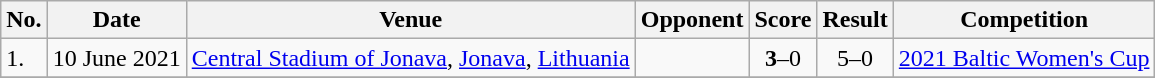<table class="wikitable">
<tr>
<th>No.</th>
<th>Date</th>
<th>Venue</th>
<th>Opponent</th>
<th>Score</th>
<th>Result</th>
<th>Competition</th>
</tr>
<tr>
<td>1.</td>
<td>10 June 2021</td>
<td><a href='#'>Central Stadium of Jonava</a>, <a href='#'>Jonava</a>, <a href='#'>Lithuania</a></td>
<td></td>
<td align=center><strong>3</strong>–0</td>
<td align=center>5–0</td>
<td><a href='#'>2021 Baltic Women's Cup</a></td>
</tr>
<tr>
</tr>
</table>
